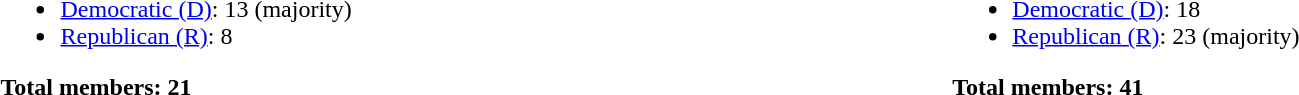<table width=100%>
<tr valign=top>
<td><br><ul><li><a href='#'>Democratic (D)</a>: 13 (majority)</li><li><a href='#'>Republican (R)</a>: 8</li></ul><strong>Total members: 21</strong></td>
<td><br><ul><li><a href='#'>Democratic (D)</a>: 18</li><li><a href='#'>Republican (R)</a>: 23 (majority)</li></ul><strong>Total members: 41</strong></td>
</tr>
</table>
